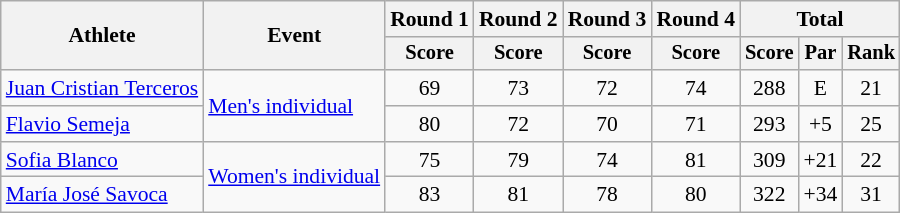<table class=wikitable style=font-size:90%;text-align:center>
<tr>
<th rowspan=2>Athlete</th>
<th rowspan=2>Event</th>
<th>Round 1</th>
<th>Round 2</th>
<th>Round 3</th>
<th>Round 4</th>
<th colspan=3>Total</th>
</tr>
<tr style=font-size:95%>
<th>Score</th>
<th>Score</th>
<th>Score</th>
<th>Score</th>
<th>Score</th>
<th>Par</th>
<th>Rank</th>
</tr>
<tr>
<td align=left><a href='#'>Juan Cristian Terceros</a></td>
<td align=left rowspan=2><a href='#'>Men's individual</a></td>
<td>69</td>
<td>73</td>
<td>72</td>
<td>74</td>
<td>288</td>
<td>E</td>
<td>21</td>
</tr>
<tr>
<td align=left><a href='#'>Flavio Semeja</a></td>
<td>80</td>
<td>72</td>
<td>70</td>
<td>71</td>
<td>293</td>
<td>+5</td>
<td>25</td>
</tr>
<tr>
<td align=left><a href='#'>Sofia Blanco</a></td>
<td align=left rowspan=2><a href='#'>Women's individual</a></td>
<td>75</td>
<td>79</td>
<td>74</td>
<td>81</td>
<td>309</td>
<td>+21</td>
<td>22</td>
</tr>
<tr>
<td align=left><a href='#'>María José Savoca</a></td>
<td>83</td>
<td>81</td>
<td>78</td>
<td>80</td>
<td>322</td>
<td>+34</td>
<td>31</td>
</tr>
</table>
